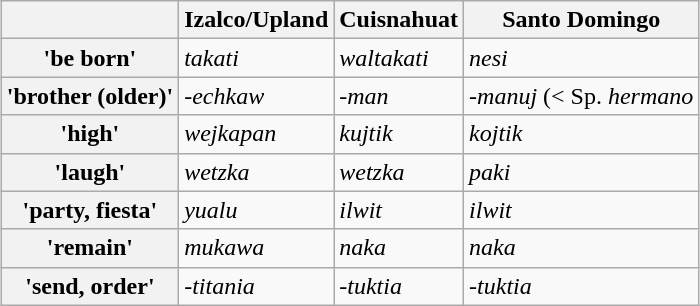<table class=wikitable style="margin: 1em auto 1em auto">
<tr>
<th></th>
<th>Izalco/Upland</th>
<th>Cuisnahuat</th>
<th>Santo Domingo</th>
</tr>
<tr>
<th>'be born'</th>
<td><em>takati</em></td>
<td><em>waltakati</em></td>
<td><em>nesi</em></td>
</tr>
<tr>
<th>'brother (older)'</th>
<td><em>-echkaw</em></td>
<td><em>-man</em></td>
<td><em>-manuj</em> (< Sp. <em>hermano</em></td>
</tr>
<tr>
<th>'high'</th>
<td><em>wejkapan</em></td>
<td><em>kujtik</em></td>
<td><em>kojtik</em></td>
</tr>
<tr>
<th>'laugh'</th>
<td><em>wetzka</em></td>
<td><em>wetzka</em></td>
<td><em>paki</em></td>
</tr>
<tr>
<th>'party, fiesta'</th>
<td><em>yualu</em></td>
<td><em>ilwit</em></td>
<td><em>ilwit</em></td>
</tr>
<tr>
<th>'remain'</th>
<td><em>mukawa</em></td>
<td><em>naka</em></td>
<td><em>naka</em></td>
</tr>
<tr>
<th>'send, order'</th>
<td><em>-titania</em></td>
<td><em>-tuktia</em></td>
<td><em>-tuktia</em></td>
</tr>
</table>
